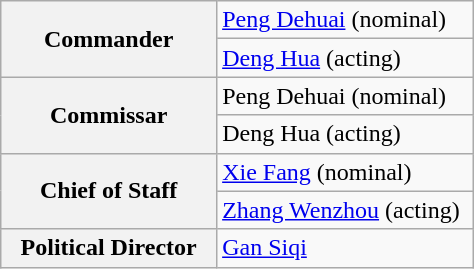<table class="wikitable" style="width: 25%">
<tr>
<th rowspan="2" width=10%; align= center>Commander</th>
<td width=20%><a href='#'>Peng Dehuai</a> (nominal)</td>
</tr>
<tr>
<td><a href='#'>Deng Hua</a> (acting)</td>
</tr>
<tr>
<th rowspan="2" width=10%; align= center>Commissar</th>
<td width=20%>Peng Dehuai (nominal)</td>
</tr>
<tr>
<td>Deng Hua (acting)</td>
</tr>
<tr>
<th rowspan="2" width=10%; align= center>Chief of Staff</th>
<td><a href='#'>Xie Fang</a> (nominal)</td>
</tr>
<tr>
<td><a href='#'>Zhang Wenzhou</a> (acting)</td>
</tr>
<tr>
<th width=10%; align= center>Political Director</th>
<td><a href='#'>Gan Siqi</a></td>
</tr>
</table>
